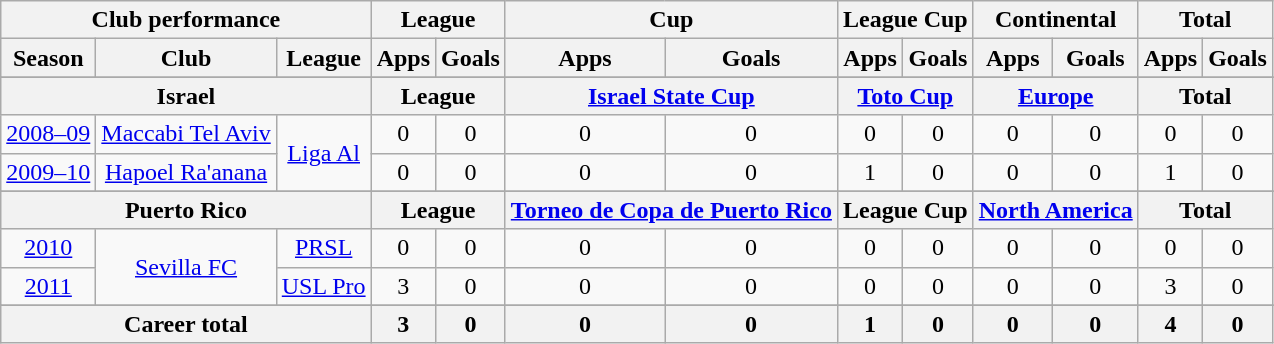<table class="wikitable" style="text-align:center">
<tr>
<th colspan=3>Club performance</th>
<th colspan=2>League</th>
<th colspan=2>Cup</th>
<th colspan=2>League Cup</th>
<th colspan=2>Continental</th>
<th colspan=2>Total</th>
</tr>
<tr>
<th>Season</th>
<th>Club</th>
<th>League</th>
<th>Apps</th>
<th>Goals</th>
<th>Apps</th>
<th>Goals</th>
<th>Apps</th>
<th>Goals</th>
<th>Apps</th>
<th>Goals</th>
<th>Apps</th>
<th>Goals</th>
</tr>
<tr>
</tr>
<tr>
<th colspan=3>Israel</th>
<th colspan=2>League</th>
<th colspan=2><a href='#'>Israel State Cup</a></th>
<th colspan=2><a href='#'>Toto Cup</a></th>
<th colspan=2><a href='#'>Europe</a></th>
<th colspan=2>Total</th>
</tr>
<tr>
<td><a href='#'>2008–09</a></td>
<td><a href='#'>Maccabi Tel Aviv</a></td>
<td rowspan="2"><a href='#'>Liga Al</a></td>
<td>0</td>
<td>0</td>
<td>0</td>
<td>0</td>
<td>0</td>
<td>0</td>
<td>0</td>
<td>0</td>
<td>0</td>
<td>0</td>
</tr>
<tr>
<td><a href='#'>2009–10</a></td>
<td><a href='#'>Hapoel Ra'anana</a></td>
<td>0</td>
<td>0</td>
<td>0</td>
<td>0</td>
<td>1</td>
<td>0</td>
<td>0</td>
<td>0</td>
<td>1</td>
<td>0</td>
</tr>
<tr>
</tr>
<tr>
<th colspan=3>Puerto Rico</th>
<th colspan=2>League</th>
<th colspan=2><a href='#'>Torneo de Copa de Puerto Rico</a></th>
<th colspan=2>League Cup</th>
<th colspan=2><a href='#'>North America</a></th>
<th colspan=2>Total</th>
</tr>
<tr>
<td><a href='#'>2010</a></td>
<td rowspan="2"><a href='#'>Sevilla FC</a></td>
<td><a href='#'>PRSL</a></td>
<td>0</td>
<td>0</td>
<td>0</td>
<td>0</td>
<td>0</td>
<td>0</td>
<td>0</td>
<td>0</td>
<td>0</td>
<td>0</td>
</tr>
<tr>
<td><a href='#'>2011</a></td>
<td><a href='#'>USL Pro</a></td>
<td>3</td>
<td>0</td>
<td>0</td>
<td>0</td>
<td>0</td>
<td>0</td>
<td>0</td>
<td>0</td>
<td>3</td>
<td>0</td>
</tr>
<tr>
</tr>
<tr>
<th colspan=3>Career total</th>
<th>3</th>
<th>0</th>
<th>0</th>
<th>0</th>
<th>1</th>
<th>0</th>
<th>0</th>
<th>0</th>
<th>4</th>
<th>0</th>
</tr>
</table>
